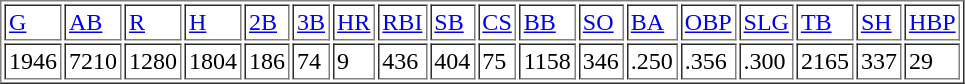<table border="1" cellpadding="2">
<tr>
<td><a href='#'>G</a></td>
<td><a href='#'>AB</a></td>
<td><a href='#'>R</a></td>
<td><a href='#'>H</a></td>
<td><a href='#'>2B</a></td>
<td><a href='#'>3B</a></td>
<td><a href='#'>HR</a></td>
<td><a href='#'>RBI</a></td>
<td><a href='#'>SB</a></td>
<td><a href='#'>CS</a></td>
<td><a href='#'>BB</a></td>
<td><a href='#'>SO</a></td>
<td><a href='#'>BA</a></td>
<td><a href='#'>OBP</a></td>
<td><a href='#'>SLG</a></td>
<td><a href='#'>TB</a></td>
<td><a href='#'>SH</a></td>
<td><a href='#'>HBP</a></td>
</tr>
<tr>
<td>1946</td>
<td>7210</td>
<td>1280</td>
<td>1804</td>
<td>186</td>
<td>74</td>
<td>9</td>
<td>436</td>
<td>404</td>
<td>75</td>
<td>1158</td>
<td>346</td>
<td>.250</td>
<td>.356</td>
<td>.300</td>
<td>2165</td>
<td>337</td>
<td>29</td>
</tr>
</table>
